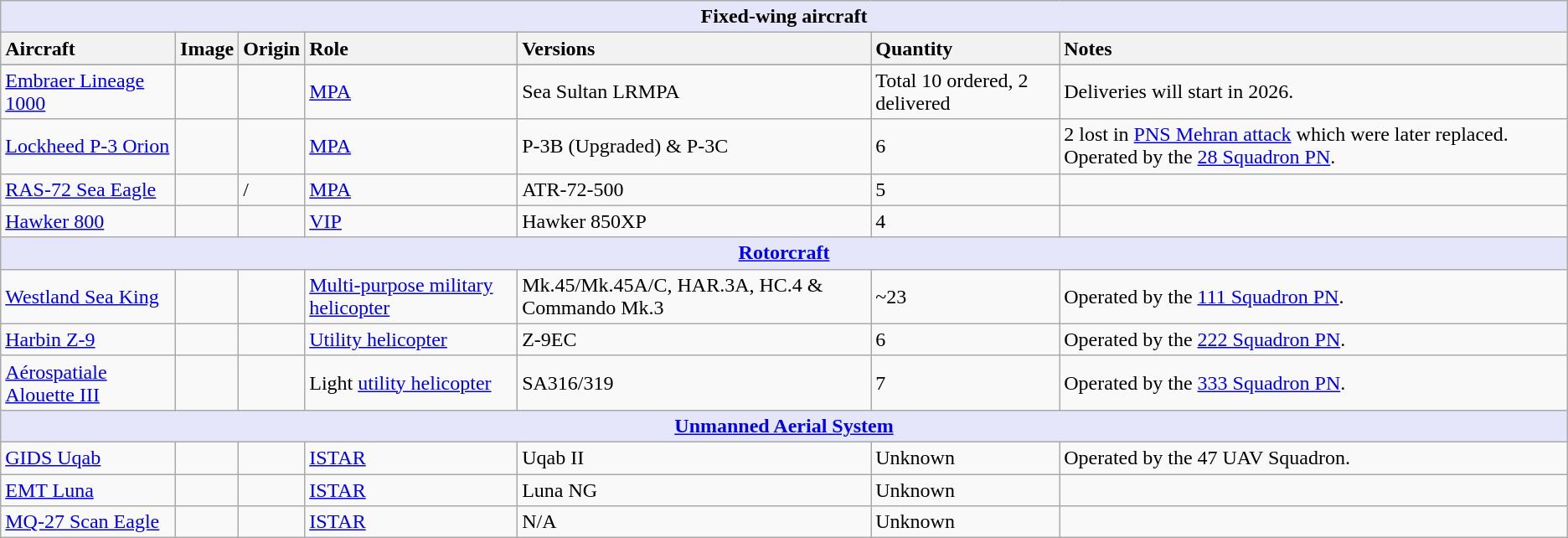<table class="wikitable">
<tr>
<th style="align: center; background: lavender;" colspan="8">Fixed-wing aircraft</th>
</tr>
<tr>
<th style="text-align: left;">Aircraft</th>
<th style="text-align: left;">Image</th>
<th style="text-align: left;">Origin</th>
<th style="text-align: left;">Role</th>
<th style="text-align: left;">Versions</th>
<th style="text-align: left;">Quantity</th>
<th style="text-align: left;">Notes</th>
</tr>
<tr ---->
</tr>
<tr>
<td><a href='#'>Embraer Lineage 1000</a></td>
<td></td>
<td></td>
<td><a href='#'>MPA</a></td>
<td>Sea Sultan LRMPA</td>
<td>Total 10 ordered, 2 delivered</td>
<td>Deliveries will start in 2026. </td>
</tr>
<tr>
<td><a href='#'>Lockheed P-3 Orion</a></td>
<td></td>
<td></td>
<td><a href='#'>MPA</a></td>
<td>P-3B (Upgraded) & P-3C</td>
<td>6</td>
<td>2 lost in <a href='#'>PNS Mehran attack</a> which were later replaced. Operated by the <a href='#'>28 Squadron PN</a>. </td>
</tr>
<tr>
<td><a href='#'>RAS-72 Sea Eagle</a></td>
<td></td>
<td>/</td>
<td><a href='#'>MPA</a></td>
<td>ATR-72-500</td>
<td>5</td>
<td></td>
</tr>
<tr>
<td><a href='#'>Hawker 800</a></td>
<td></td>
<td></td>
<td><a href='#'>VIP</a></td>
<td>Hawker 850XP</td>
<td>4</td>
<td></td>
</tr>
<tr>
<th style="align: center; background: lavender;" colspan="8"><a href='#'>Rotorcraft</a></th>
</tr>
<tr>
<td><a href='#'>Westland Sea King</a></td>
<td></td>
<td></td>
<td><a href='#'>Multi-purpose military helicopter</a></td>
<td>Mk.45/Mk.45A/C, HAR.3A, HC.4 & Commando Mk.3</td>
<td>~23</td>
<td>Operated by the <a href='#'>111 Squadron PN</a>. </td>
</tr>
<tr>
<td><a href='#'>Harbin Z-9</a></td>
<td></td>
<td></td>
<td><a href='#'>Utility helicopter</a></td>
<td>Z-9EC</td>
<td>6</td>
<td>Operated by the <a href='#'>222 Squadron PN</a>. </td>
</tr>
<tr>
<td><a href='#'>Aérospatiale Alouette III</a></td>
<td></td>
<td></td>
<td>Light <a href='#'>utility helicopter</a></td>
<td>SA316/319</td>
<td>7</td>
<td>Operated by the <a href='#'>333 Squadron PN</a>. </td>
</tr>
<tr>
<th style="align: center; background: lavender;" colspan="8"><a href='#'>Unmanned Aerial System</a></th>
</tr>
<tr>
<td><a href='#'>GIDS Uqab</a></td>
<td></td>
<td></td>
<td><a href='#'>ISTAR</a></td>
<td>Uqab II</td>
<td>Unknown</td>
<td>Operated by the 47 UAV Squadron. </td>
</tr>
<tr>
<td><a href='#'>EMT Luna</a></td>
<td></td>
<td></td>
<td><a href='#'>ISTAR</a></td>
<td>Luna NG</td>
<td>Unknown</td>
<td></td>
</tr>
<tr>
<td><a href='#'>MQ-27 Scan Eagle</a></td>
<td></td>
<td></td>
<td><a href='#'>ISTAR</a></td>
<td>N/A</td>
<td>Unknown</td>
<td></td>
</tr>
</table>
